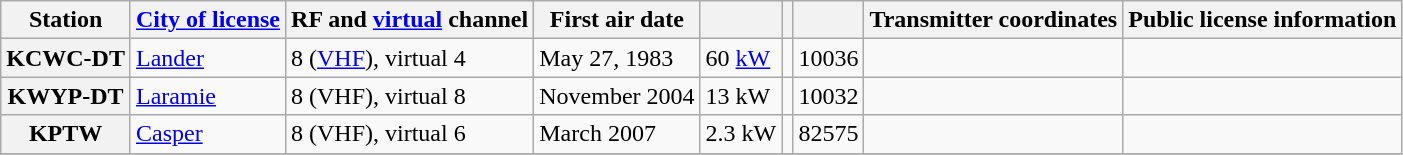<table class="wikitable">
<tr>
<th scope = "col">Station</th>
<th scope = "col"><a href='#'>City of license</a></th>
<th scope = "col">RF and <a href='#'>virtual</a> channel</th>
<th scope = "col">First air date</th>
<th scope = "col"><a href='#'></a></th>
<th scope = "col"><a href='#'></a></th>
<th scope = "col"><a href='#'></a></th>
<th scope = "col">Transmitter coordinates</th>
<th scope = "col">Public license information</th>
</tr>
<tr style="vertical-align: top; text-align: left;">
<th scope = "row">KCWC-DT</th>
<td><a href='#'>Lander</a></td>
<td>8 (<a href='#'>VHF</a>), virtual 4</td>
<td>May 27, 1983</td>
<td>60 <a href='#'>kW</a></td>
<td></td>
<td>10036</td>
<td></td>
<td></td>
</tr>
<tr style="vertical-align: top; text-align: left;">
<th scope = "row">KWYP-DT</th>
<td><a href='#'>Laramie</a></td>
<td>8 (VHF), virtual 8</td>
<td>November 2004</td>
<td>13 kW</td>
<td></td>
<td>10032</td>
<td></td>
<td></td>
</tr>
<tr style="vertical-align: top; text-align: left;">
<th scope = "row">KPTW</th>
<td><a href='#'>Casper</a></td>
<td>8 (VHF), virtual 6</td>
<td>March 2007</td>
<td>2.3 kW</td>
<td></td>
<td>82575</td>
<td></td>
<td></td>
</tr>
<tr style="vertical-align: top; text-align: left;">
</tr>
</table>
